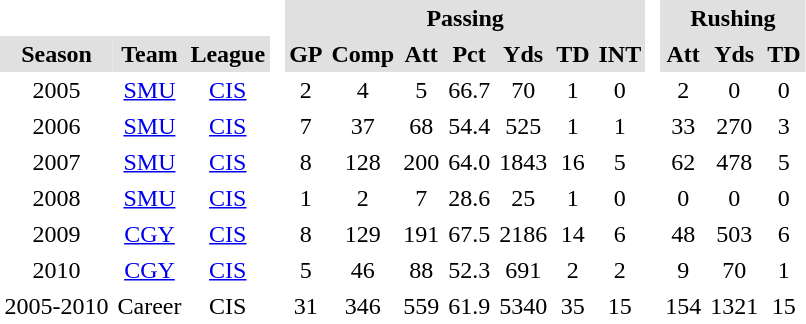<table BORDER="0" CELLPADDING="3" CELLSPACING="0" ID="Table3">
<tr ALIGN="center" bgcolor="#e0e0e0">
<th ALIGN="center" colspan="3" bgcolor="#ffffff"> </th>
<th ALIGN="center" rowspan="99" bgcolor="#ffffff"> </th>
<th ALIGN="center" colspan="7">Passing</th>
<th ALIGN="center" rowspan="99" bgcolor="#ffffff"> </th>
<th ALIGN="center" colspan="3">Rushing</th>
</tr>
<tr ALIGN="center" bgcolor="#e0e0e0">
<th ALIGN="center">Season</th>
<th ALIGN="center">Team</th>
<th ALIGN="center">League</th>
<th ALIGN="center">GP</th>
<th ALIGN="center">Comp</th>
<th ALIGN="center">Att</th>
<th ALIGN="center">Pct</th>
<th ALIGN="center">Yds</th>
<th ALIGN="center">TD</th>
<th ALIGN="center">INT</th>
<th ALIGN="center">Att</th>
<th ALIGN="center">Yds</th>
<th ALIGN="center">TD</th>
</tr>
<tr ALIGN="center">
<td ALIGN="center">2005</td>
<td ALIGN="center"><a href='#'>SMU</a></td>
<td ALIGN="center"><a href='#'>CIS</a></td>
<td ALIGN="center">2</td>
<td ALIGN="center">4</td>
<td ALIGN="center">5</td>
<td ALIGN="center">66.7</td>
<td ALIGN="center">70</td>
<td ALIGN="center">1</td>
<td ALIGN="center">0</td>
<td ALIGN="center">2</td>
<td ALIGN="center">0</td>
<td ALIGN="center">0</td>
</tr>
<tr ALIGN="center">
<td ALIGN="center">2006</td>
<td ALIGN="center"><a href='#'>SMU</a></td>
<td ALIGN="center"><a href='#'>CIS</a></td>
<td ALIGN="center">7</td>
<td ALIGN="center">37</td>
<td ALIGN="center">68</td>
<td ALIGN="center">54.4</td>
<td ALIGN="center">525</td>
<td ALIGN="center">1</td>
<td ALIGN="center">1</td>
<td ALIGN="center">33</td>
<td ALIGN="center">270</td>
<td ALIGN="center">3</td>
</tr>
<tr ALIGN="center">
<td ALIGN="center">2007</td>
<td ALIGN="center"><a href='#'>SMU</a></td>
<td ALIGN="center"><a href='#'>CIS</a></td>
<td ALIGN="center">8</td>
<td ALIGN="center">128</td>
<td ALIGN="center">200</td>
<td ALIGN="center">64.0</td>
<td ALIGN="center">1843</td>
<td ALIGN="center">16</td>
<td ALIGN="center">5</td>
<td ALIGN="center">62</td>
<td ALIGN="center">478</td>
<td ALIGN="center">5</td>
</tr>
<tr ALIGN="center">
<td ALIGN="center">2008</td>
<td ALIGN="center"><a href='#'>SMU</a></td>
<td ALIGN="center"><a href='#'>CIS</a></td>
<td ALIGN="center">1</td>
<td ALIGN="center">2</td>
<td ALIGN="center">7</td>
<td ALIGN="center">28.6</td>
<td ALIGN="center">25</td>
<td ALIGN="center">1</td>
<td ALIGN="center">0</td>
<td ALIGN="center">0</td>
<td ALIGN="center">0</td>
<td ALIGN="center">0</td>
</tr>
<tr ALIGN="center">
<td ALIGN="center">2009</td>
<td ALIGN="center"><a href='#'>CGY</a></td>
<td ALIGN="center"><a href='#'>CIS</a></td>
<td ALIGN="center">8</td>
<td ALIGN="center">129</td>
<td ALIGN="center">191</td>
<td ALIGN="center">67.5</td>
<td ALIGN="center">2186</td>
<td ALIGN="center">14</td>
<td ALIGN="center">6</td>
<td ALIGN="center">48</td>
<td ALIGN="center">503</td>
<td ALIGN="center">6</td>
</tr>
<tr ALIGN="center">
<td ALIGN="center">2010</td>
<td ALIGN="center"><a href='#'>CGY</a></td>
<td ALIGN="center"><a href='#'>CIS</a></td>
<td ALIGN="center">5</td>
<td ALIGN="center">46</td>
<td ALIGN="center">88</td>
<td ALIGN="center">52.3</td>
<td ALIGN="center">691</td>
<td ALIGN="center">2</td>
<td ALIGN="center">2</td>
<td ALIGN="center">9</td>
<td ALIGN="center">70</td>
<td ALIGN="center">1</td>
</tr>
<tr ALIGN="center">
<td ALIGN="center">2005-2010</td>
<td ALIGN="center">Career</td>
<td ALIGN="center">CIS</td>
<td ALIGN="center">31</td>
<td ALIGN="center">346</td>
<td ALIGN="center">559</td>
<td ALIGN="center">61.9</td>
<td ALIGN="center">5340</td>
<td ALIGN="center">35</td>
<td ALIGN="center">15</td>
<td ALIGN="center">154</td>
<td ALIGN="center">1321</td>
<td ALIGN="center">15</td>
</tr>
</table>
